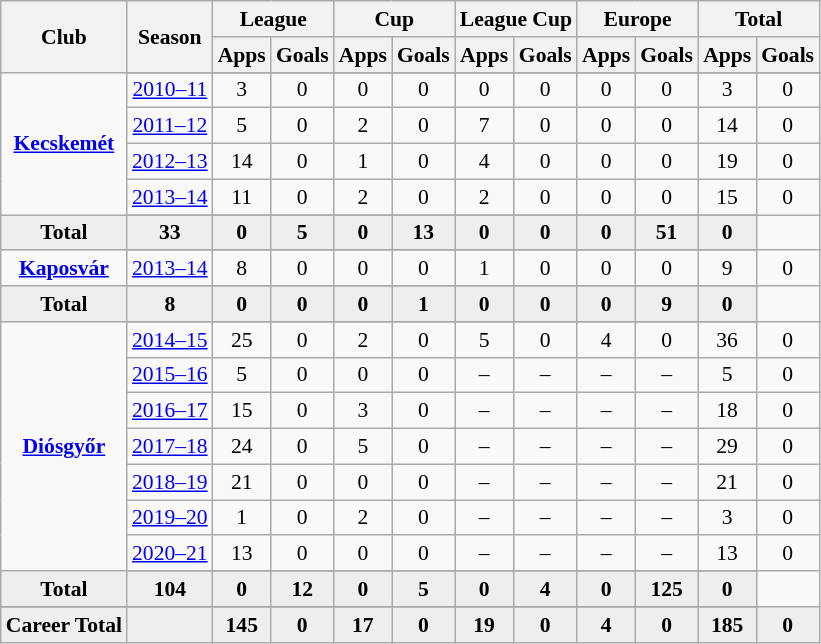<table class="wikitable" style="font-size:90%; text-align: center;">
<tr>
<th rowspan="2">Club</th>
<th rowspan="2">Season</th>
<th colspan="2">League</th>
<th colspan="2">Cup</th>
<th colspan="2">League Cup</th>
<th colspan="2">Europe</th>
<th colspan="2">Total</th>
</tr>
<tr>
<th>Apps</th>
<th>Goals</th>
<th>Apps</th>
<th>Goals</th>
<th>Apps</th>
<th>Goals</th>
<th>Apps</th>
<th>Goals</th>
<th>Apps</th>
<th>Goals</th>
</tr>
<tr ||-||-||-|->
<td rowspan="6" valign="center"><strong><a href='#'>Kecskemét</a></strong></td>
</tr>
<tr>
<td><a href='#'>2010–11</a></td>
<td>3</td>
<td>0</td>
<td>0</td>
<td>0</td>
<td>0</td>
<td>0</td>
<td>0</td>
<td>0</td>
<td>3</td>
<td>0</td>
</tr>
<tr>
<td><a href='#'>2011–12</a></td>
<td>5</td>
<td>0</td>
<td>2</td>
<td>0</td>
<td>7</td>
<td>0</td>
<td>0</td>
<td>0</td>
<td>14</td>
<td>0</td>
</tr>
<tr>
<td><a href='#'>2012–13</a></td>
<td>14</td>
<td>0</td>
<td>1</td>
<td>0</td>
<td>4</td>
<td>0</td>
<td>0</td>
<td>0</td>
<td>19</td>
<td>0</td>
</tr>
<tr>
<td><a href='#'>2013–14</a></td>
<td>11</td>
<td>0</td>
<td>2</td>
<td>0</td>
<td>2</td>
<td>0</td>
<td>0</td>
<td>0</td>
<td>15</td>
<td>0</td>
</tr>
<tr>
</tr>
<tr style="font-weight:bold; background-color:#eeeeee;">
<td>Total</td>
<td>33</td>
<td>0</td>
<td>5</td>
<td>0</td>
<td>13</td>
<td>0</td>
<td>0</td>
<td>0</td>
<td>51</td>
<td>0</td>
</tr>
<tr>
<td rowspan="3" valign="center"><strong><a href='#'>Kaposvár</a></strong></td>
</tr>
<tr>
<td><a href='#'>2013–14</a></td>
<td>8</td>
<td>0</td>
<td>0</td>
<td>0</td>
<td>1</td>
<td>0</td>
<td>0</td>
<td>0</td>
<td>9</td>
<td>0</td>
</tr>
<tr>
</tr>
<tr style="font-weight:bold; background-color:#eeeeee;">
<td>Total</td>
<td>8</td>
<td>0</td>
<td>0</td>
<td>0</td>
<td>1</td>
<td>0</td>
<td>0</td>
<td>0</td>
<td>9</td>
<td>0</td>
</tr>
<tr>
<td rowspan="9" valign="center"><strong><a href='#'>Diósgyőr</a></strong></td>
</tr>
<tr>
<td><a href='#'>2014–15</a></td>
<td>25</td>
<td>0</td>
<td>2</td>
<td>0</td>
<td>5</td>
<td>0</td>
<td>4</td>
<td>0</td>
<td>36</td>
<td>0</td>
</tr>
<tr>
<td><a href='#'>2015–16</a></td>
<td>5</td>
<td>0</td>
<td>0</td>
<td>0</td>
<td>–</td>
<td>–</td>
<td>–</td>
<td>–</td>
<td>5</td>
<td>0</td>
</tr>
<tr>
<td><a href='#'>2016–17</a></td>
<td>15</td>
<td>0</td>
<td>3</td>
<td>0</td>
<td>–</td>
<td>–</td>
<td>–</td>
<td>–</td>
<td>18</td>
<td>0</td>
</tr>
<tr>
<td><a href='#'>2017–18</a></td>
<td>24</td>
<td>0</td>
<td>5</td>
<td>0</td>
<td>–</td>
<td>–</td>
<td>–</td>
<td>–</td>
<td>29</td>
<td>0</td>
</tr>
<tr>
<td><a href='#'>2018–19</a></td>
<td>21</td>
<td>0</td>
<td>0</td>
<td>0</td>
<td>–</td>
<td>–</td>
<td>–</td>
<td>–</td>
<td>21</td>
<td>0</td>
</tr>
<tr>
<td><a href='#'>2019–20</a></td>
<td>1</td>
<td>0</td>
<td>2</td>
<td>0</td>
<td>–</td>
<td>–</td>
<td>–</td>
<td>–</td>
<td>3</td>
<td>0</td>
</tr>
<tr>
<td><a href='#'>2020–21</a></td>
<td>13</td>
<td>0</td>
<td>0</td>
<td>0</td>
<td>–</td>
<td>–</td>
<td>–</td>
<td>–</td>
<td>13</td>
<td>0</td>
</tr>
<tr>
</tr>
<tr style="font-weight:bold; background-color:#eeeeee;">
<td>Total</td>
<td>104</td>
<td>0</td>
<td>12</td>
<td>0</td>
<td>5</td>
<td>0</td>
<td>4</td>
<td>0</td>
<td>125</td>
<td>0</td>
</tr>
<tr>
</tr>
<tr style="font-weight:bold; background-color:#eeeeee;">
<td rowspan="2" valign="top"><strong>Career Total</strong></td>
<td></td>
<td><strong>145</strong></td>
<td><strong>0</strong></td>
<td><strong>17</strong></td>
<td><strong>0</strong></td>
<td><strong>19</strong></td>
<td><strong>0</strong></td>
<td><strong>4</strong></td>
<td><strong>0</strong></td>
<td><strong>185</strong></td>
<td><strong>0</strong></td>
</tr>
</table>
